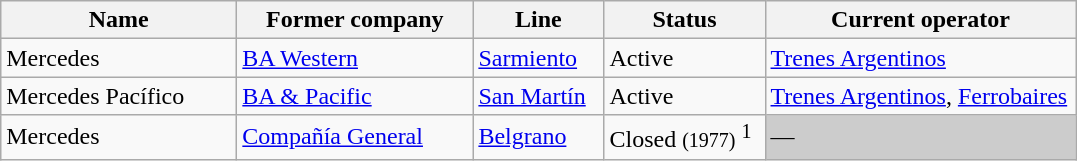<table class="wikitable sortable" style="text-align:left">
<tr>
<th width=150px>Name</th>
<th width=150px>Former company</th>
<th width=80px>Line</th>
<th width=100px>Status</th>
<th width=200px>Current operator</th>
</tr>
<tr>
<td>Mercedes</td>
<td><a href='#'>BA Western</a></td>
<td><a href='#'>Sarmiento</a></td>
<td>Active</td>
<td><a href='#'>Trenes Argentinos</a></td>
</tr>
<tr>
<td>Mercedes Pacífico</td>
<td><a href='#'>BA & Pacific</a></td>
<td><a href='#'>San Martín</a></td>
<td>Active</td>
<td><a href='#'>Trenes Argentinos</a>, <a href='#'>Ferrobaires</a></td>
</tr>
<tr>
<td>Mercedes</td>
<td><a href='#'>Compañía General</a></td>
<td><a href='#'>Belgrano</a></td>
<td>Closed <small>(1977)</small> <sup>1</sup></td>
<td bgcolor=#cccccc>—</td>
</tr>
</table>
